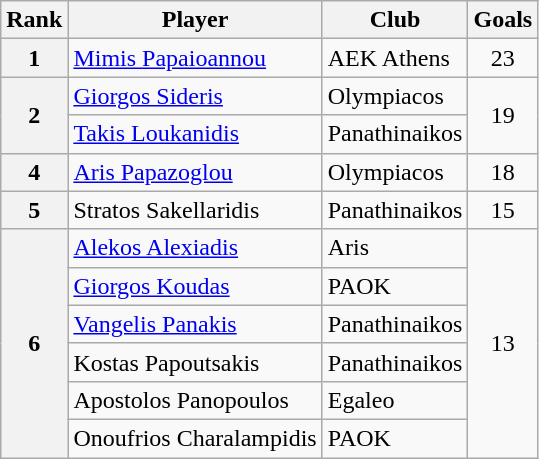<table class="wikitable" style="text-align:center">
<tr>
<th>Rank</th>
<th>Player</th>
<th>Club</th>
<th>Goals</th>
</tr>
<tr>
<th>1</th>
<td align="left"> <a href='#'>Mimis Papaioannou</a></td>
<td align="left">AEK Athens</td>
<td>23</td>
</tr>
<tr>
<th rowspan="2">2</th>
<td align="left"> <a href='#'>Giorgos Sideris</a></td>
<td align="left">Olympiacos</td>
<td rowspan="2">19</td>
</tr>
<tr>
<td align="left"> <a href='#'>Takis Loukanidis</a></td>
<td align="left">Panathinaikos</td>
</tr>
<tr>
<th>4</th>
<td align="left"> <a href='#'>Aris Papazoglou</a></td>
<td align="left">Olympiacos</td>
<td>18</td>
</tr>
<tr>
<th>5</th>
<td align="left"> Stratos Sakellaridis</td>
<td align="left">Panathinaikos</td>
<td>15</td>
</tr>
<tr>
<th rowspan="6">6</th>
<td align="left"> <a href='#'>Alekos Alexiadis</a></td>
<td align="left">Aris</td>
<td rowspan="6">13</td>
</tr>
<tr>
<td align="left"> <a href='#'>Giorgos Koudas</a></td>
<td align="left">PAOK</td>
</tr>
<tr>
<td align="left"> <a href='#'>Vangelis Panakis</a></td>
<td align="left">Panathinaikos</td>
</tr>
<tr>
<td align="left"> Kostas Papoutsakis</td>
<td align="left">Panathinaikos</td>
</tr>
<tr>
<td align="left"> Apostolos Panopoulos</td>
<td align="left">Egaleo</td>
</tr>
<tr>
<td align="left"> Onoufrios Charalampidis</td>
<td align="left">PAOK</td>
</tr>
</table>
